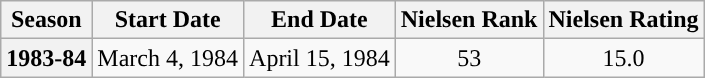<table class="wikitable" style="text-align: center">
<tr>
<th>Season</th>
<th>Start Date</th>
<th>End Date</th>
<th>Nielsen Rank</th>
<th>Nielsen Rating</th>
</tr>
<tr>
<th style="text-align:center">1983-84</th>
<td style="text-align:center">March 4, 1984</td>
<td style="text-align:center" rowspan=6>April 15, 1984</td>
<td style="text-align:center: rowspan=8">53</td>
<td style="text-align:center">15.0</td>
</tr>
</table>
